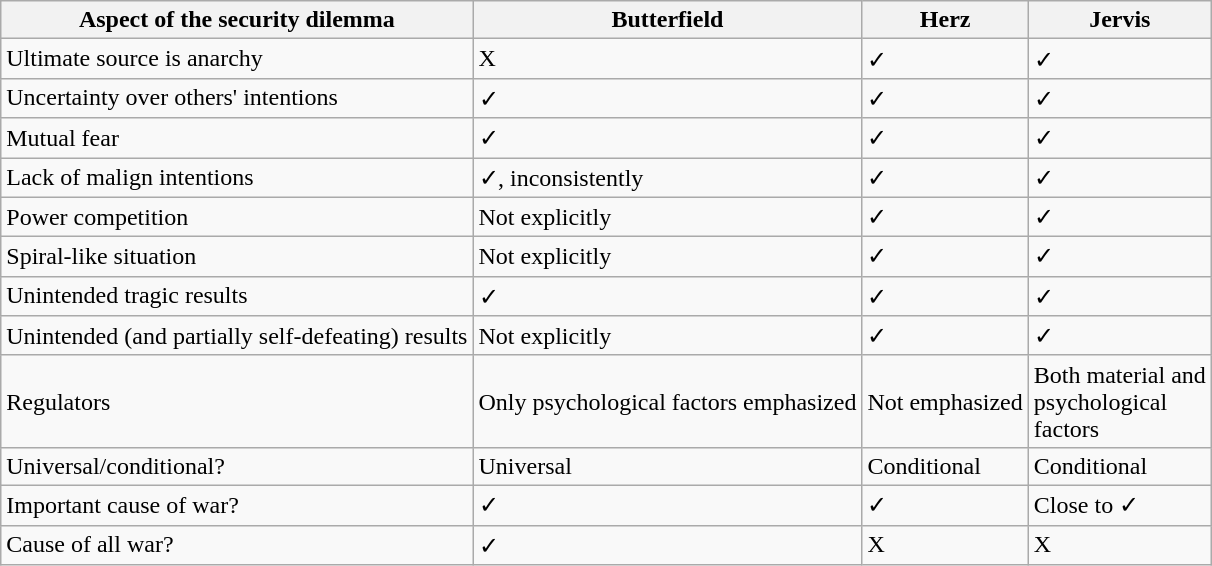<table class="wikitable">
<tr>
<th>Aspect of the security dilemma</th>
<th>Butterfield</th>
<th>Herz</th>
<th>Jervis</th>
</tr>
<tr>
<td>Ultimate source is anarchy</td>
<td>X</td>
<td>✓</td>
<td>✓</td>
</tr>
<tr>
<td>Uncertainty over others' intentions</td>
<td>✓</td>
<td>✓</td>
<td>✓</td>
</tr>
<tr>
<td>Mutual fear</td>
<td>✓</td>
<td>✓</td>
<td>✓</td>
</tr>
<tr>
<td>Lack of malign intentions</td>
<td>✓, inconsistently</td>
<td>✓</td>
<td>✓</td>
</tr>
<tr>
<td>Power competition</td>
<td>Not explicitly</td>
<td>✓</td>
<td>✓</td>
</tr>
<tr>
<td>Spiral-like situation</td>
<td>Not explicitly</td>
<td>✓</td>
<td>✓</td>
</tr>
<tr>
<td>Unintended tragic results</td>
<td>✓</td>
<td>✓</td>
<td>✓</td>
</tr>
<tr>
<td>Unintended (and partially self-defeating) results</td>
<td>Not explicitly</td>
<td>✓</td>
<td>✓</td>
</tr>
<tr>
<td>Regulators</td>
<td>Only psychological factors emphasized</td>
<td>Not emphasized</td>
<td>Both material and<br>psychological<br>factors</td>
</tr>
<tr>
<td>Universal/conditional?</td>
<td>Universal</td>
<td>Conditional</td>
<td>Conditional</td>
</tr>
<tr>
<td>Important cause of war?</td>
<td>✓</td>
<td>✓</td>
<td>Close to ✓</td>
</tr>
<tr>
<td>Cause of all war?</td>
<td>✓</td>
<td>X</td>
<td>X</td>
</tr>
</table>
